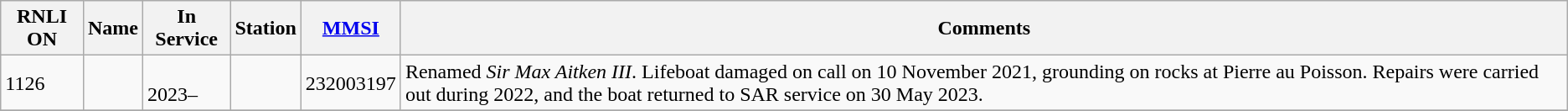<table class="wikitable">
<tr>
<th>RNLI ON</th>
<th>Name</th>
<th>In Service </th>
<th>Station</th>
<th><a href='#'>MMSI</a></th>
<th>Comments</th>
</tr>
<tr>
<td>1126</td>
<td></td>
<td><br>2023–</td>
<td></td>
<td>232003197</td>
<td>Renamed <em>Sir Max Aitken III</em>. Lifeboat damaged on call on 10 November 2021, grounding on rocks at Pierre au Poisson. Repairs were carried out during 2022, and the boat returned to SAR service on 30 May 2023.</td>
</tr>
<tr>
</tr>
</table>
